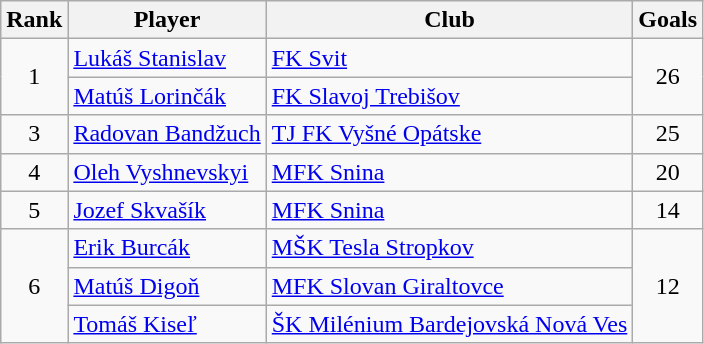<table class="wikitable" style="text-align:center">
<tr>
<th>Rank</th>
<th>Player</th>
<th>Club</th>
<th>Goals</th>
</tr>
<tr>
<td rowspan=2>1</td>
<td align="left"> <a href='#'>Lukáš Stanislav</a></td>
<td align="left"><a href='#'>FK Svit</a></td>
<td rowspan=2>26</td>
</tr>
<tr>
<td align="left"> <a href='#'>Matúš Lorinčák</a></td>
<td align="left"><a href='#'>FK Slavoj Trebišov</a></td>
</tr>
<tr>
<td rowspan=1>3</td>
<td align="left"> <a href='#'>Radovan Bandžuch</a></td>
<td align="left"><a href='#'>TJ FK Vyšné Opátske</a></td>
<td rowspan=1>25</td>
</tr>
<tr>
<td rowspan=1>4</td>
<td align="left"> <a href='#'>Oleh Vyshnevskyi</a></td>
<td align="left"><a href='#'>MFK Snina</a></td>
<td rowspan=1>20</td>
</tr>
<tr>
<td rowspan=1>5</td>
<td align="left"> <a href='#'>Jozef Skvašík</a></td>
<td align="left"><a href='#'>MFK Snina</a></td>
<td rowspan=1>14</td>
</tr>
<tr>
<td rowspan=3>6</td>
<td align="left"> <a href='#'>Erik Burcák</a></td>
<td align="left"><a href='#'>MŠK Tesla Stropkov</a></td>
<td rowspan=3>12</td>
</tr>
<tr>
<td align="left"> <a href='#'>Matúš Digoň</a></td>
<td align="left"><a href='#'>MFK Slovan Giraltovce</a></td>
</tr>
<tr>
<td align="left"> <a href='#'>Tomáš Kiseľ</a></td>
<td align="left"><a href='#'>ŠK Milénium Bardejovská Nová Ves</a></td>
</tr>
</table>
